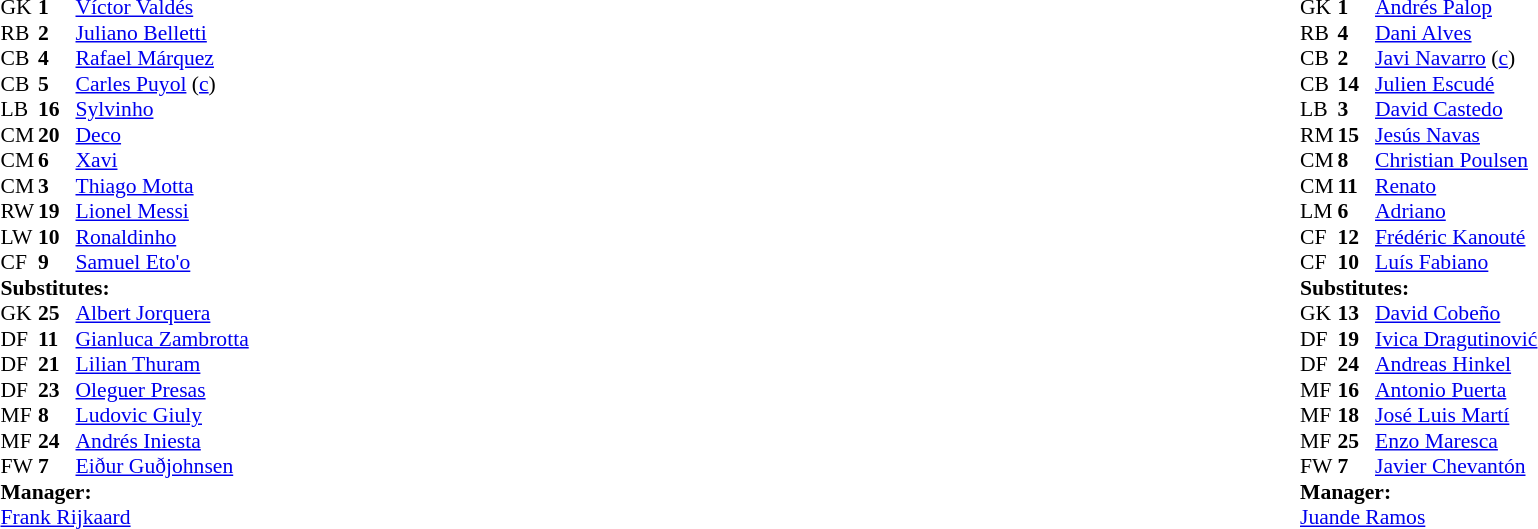<table width="100%">
<tr>
<td valign="top" width="50%"><br><table style="font-size:90%" cellspacing="0" cellpadding="0">
<tr>
<th width=25></th>
<th width=25></th>
</tr>
<tr>
<td>GK</td>
<td><strong>1</strong></td>
<td> <a href='#'>Víctor Valdés</a></td>
</tr>
<tr>
<td>RB</td>
<td><strong>2</strong></td>
<td> <a href='#'>Juliano Belletti</a></td>
</tr>
<tr>
<td>CB</td>
<td><strong>4</strong></td>
<td> <a href='#'>Rafael Márquez</a></td>
</tr>
<tr>
<td>CB</td>
<td><strong>5</strong></td>
<td> <a href='#'>Carles Puyol</a> (<a href='#'>c</a>)</td>
</tr>
<tr>
<td>LB</td>
<td><strong>16</strong></td>
<td> <a href='#'>Sylvinho</a></td>
<td></td>
<td></td>
</tr>
<tr>
<td>CM</td>
<td><strong>20</strong></td>
<td> <a href='#'>Deco</a></td>
</tr>
<tr>
<td>CM</td>
<td><strong>6</strong></td>
<td> <a href='#'>Xavi</a></td>
<td></td>
<td></td>
</tr>
<tr>
<td>CM</td>
<td><strong>3</strong></td>
<td> <a href='#'>Thiago Motta</a></td>
<td></td>
<td></td>
</tr>
<tr>
<td>RW</td>
<td><strong>19</strong></td>
<td> <a href='#'>Lionel Messi</a></td>
</tr>
<tr>
<td>LW</td>
<td><strong>10</strong></td>
<td> <a href='#'>Ronaldinho</a></td>
</tr>
<tr>
<td>CF</td>
<td><strong>9</strong></td>
<td> <a href='#'>Samuel Eto'o</a></td>
</tr>
<tr>
<td colspan=3><strong>Substitutes:</strong></td>
</tr>
<tr>
<td>GK</td>
<td><strong>25</strong></td>
<td> <a href='#'>Albert Jorquera</a></td>
</tr>
<tr>
<td>DF</td>
<td><strong>11</strong></td>
<td> <a href='#'>Gianluca Zambrotta</a></td>
</tr>
<tr>
<td>DF</td>
<td><strong>21</strong></td>
<td> <a href='#'>Lilian Thuram</a></td>
</tr>
<tr>
<td>DF</td>
<td><strong>23</strong></td>
<td> <a href='#'>Oleguer Presas</a></td>
</tr>
<tr>
<td>MF</td>
<td><strong>8</strong></td>
<td> <a href='#'>Ludovic Giuly</a></td>
<td></td>
<td></td>
</tr>
<tr>
<td>MF</td>
<td><strong>24</strong></td>
<td> <a href='#'>Andrés Iniesta</a></td>
<td></td>
<td></td>
</tr>
<tr>
<td>FW</td>
<td><strong>7</strong></td>
<td> <a href='#'>Eiður Guðjohnsen</a></td>
<td></td>
<td></td>
</tr>
<tr>
<td colspan=3><strong>Manager:</strong></td>
</tr>
<tr>
<td colspan=4> <a href='#'>Frank Rijkaard</a></td>
</tr>
</table>
</td>
<td valign="top"></td>
<td valign="top" width="50%"><br><table style="font-size: 90%" cellspacing="0" cellpadding="0" align=center>
<tr>
<th width=25></th>
<th width=25></th>
</tr>
<tr>
<td>GK</td>
<td><strong>1</strong></td>
<td> <a href='#'>Andrés Palop</a></td>
<td></td>
</tr>
<tr>
<td>RB</td>
<td><strong>4</strong></td>
<td> <a href='#'>Dani Alves</a></td>
<td></td>
</tr>
<tr>
<td>CB</td>
<td><strong>2</strong></td>
<td> <a href='#'>Javi Navarro</a> (<a href='#'>c</a>)</td>
<td></td>
</tr>
<tr>
<td>CB</td>
<td><strong>14</strong></td>
<td> <a href='#'>Julien Escudé</a></td>
<td></td>
</tr>
<tr>
<td>LB</td>
<td><strong>3</strong></td>
<td> <a href='#'>David Castedo</a></td>
</tr>
<tr>
<td>RM</td>
<td><strong>15</strong></td>
<td> <a href='#'>Jesús Navas</a></td>
<td></td>
<td></td>
</tr>
<tr>
<td>CM</td>
<td><strong>8</strong></td>
<td> <a href='#'>Christian Poulsen</a></td>
</tr>
<tr>
<td>CM</td>
<td><strong>11</strong></td>
<td> <a href='#'>Renato</a></td>
</tr>
<tr>
<td>LM</td>
<td><strong>6</strong></td>
<td> <a href='#'>Adriano</a></td>
<td></td>
<td></td>
</tr>
<tr>
<td>CF</td>
<td><strong>12</strong></td>
<td> <a href='#'>Frédéric Kanouté</a></td>
<td></td>
</tr>
<tr>
<td>CF</td>
<td><strong>10</strong></td>
<td> <a href='#'>Luís Fabiano</a></td>
<td></td>
<td></td>
</tr>
<tr>
<td colspan=3><strong>Substitutes:</strong></td>
</tr>
<tr>
<td>GK</td>
<td><strong>13</strong></td>
<td> <a href='#'>David Cobeño</a></td>
</tr>
<tr>
<td>DF</td>
<td><strong>19</strong></td>
<td> <a href='#'>Ivica Dragutinović</a></td>
</tr>
<tr>
<td>DF</td>
<td><strong>24</strong></td>
<td> <a href='#'>Andreas Hinkel</a></td>
</tr>
<tr>
<td>MF</td>
<td><strong>16</strong></td>
<td> <a href='#'>Antonio Puerta</a></td>
<td></td>
<td></td>
</tr>
<tr>
<td>MF</td>
<td><strong>18</strong></td>
<td> <a href='#'>José Luis Martí</a></td>
<td></td>
<td></td>
</tr>
<tr>
<td>MF</td>
<td><strong>25</strong></td>
<td> <a href='#'>Enzo Maresca</a></td>
<td></td>
<td></td>
</tr>
<tr>
<td>FW</td>
<td><strong>7</strong></td>
<td> <a href='#'>Javier Chevantón</a></td>
</tr>
<tr>
<td colspan=3><strong>Manager:</strong></td>
</tr>
<tr>
<td colspan=4> <a href='#'>Juande Ramos</a></td>
</tr>
</table>
</td>
</tr>
</table>
